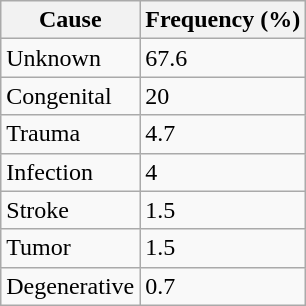<table class="wikitable">
<tr>
<th>Cause</th>
<th>Frequency (%)</th>
</tr>
<tr>
<td>Unknown</td>
<td>67.6</td>
</tr>
<tr>
<td>Congenital</td>
<td>20</td>
</tr>
<tr>
<td>Trauma</td>
<td>4.7</td>
</tr>
<tr>
<td>Infection</td>
<td>4</td>
</tr>
<tr>
<td>Stroke</td>
<td>1.5</td>
</tr>
<tr>
<td>Tumor</td>
<td>1.5</td>
</tr>
<tr>
<td>Degenerative</td>
<td>0.7</td>
</tr>
</table>
